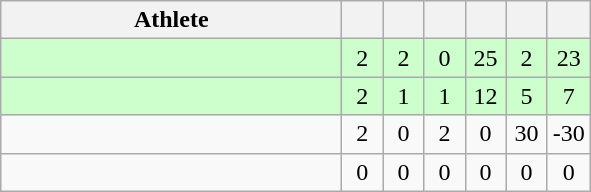<table class="wikitable" style="text-align:center;">
<tr>
<th width=220>Athlete</th>
<th width=20></th>
<th width=20></th>
<th width=20></th>
<th width=20></th>
<th width=20></th>
<th width=20></th>
</tr>
<tr bgcolor=ccffcc>
<td align="left"></td>
<td>2</td>
<td>2</td>
<td>0</td>
<td>25</td>
<td>2</td>
<td>23</td>
</tr>
<tr bgcolor=ccffcc>
<td align="left"></td>
<td>2</td>
<td>1</td>
<td>1</td>
<td>12</td>
<td>5</td>
<td>7</td>
</tr>
<tr>
<td align="left"></td>
<td>2</td>
<td>0</td>
<td>2</td>
<td>0</td>
<td>30</td>
<td>-30</td>
</tr>
<tr>
<td align="left"></td>
<td>0</td>
<td>0</td>
<td>0</td>
<td>0</td>
<td>0</td>
<td>0</td>
</tr>
</table>
